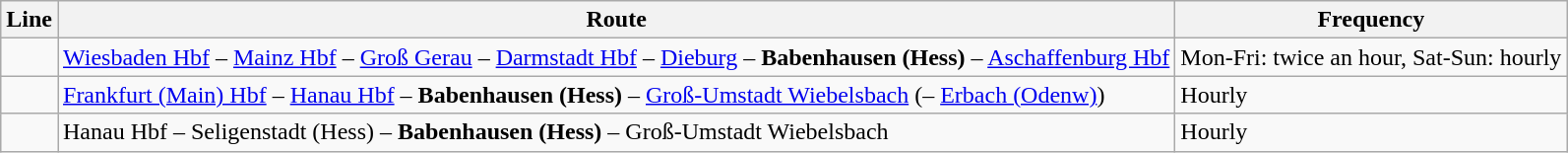<table class="wikitable">
<tr>
<th>Line</th>
<th>Route</th>
<th>Frequency</th>
</tr>
<tr>
<td></td>
<td><a href='#'>Wiesbaden Hbf</a> – <a href='#'>Mainz Hbf</a> – <a href='#'>Groß Gerau</a> – <a href='#'>Darmstadt Hbf</a> – <a href='#'>Dieburg</a> – <strong>Babenhausen (Hess)</strong> – <a href='#'>
Aschaffenburg Hbf</a></td>
<td>Mon-Fri: twice an hour, Sat-Sun: hourly</td>
</tr>
<tr>
<td></td>
<td><a href='#'>Frankfurt (Main) Hbf</a> – <a href='#'>Hanau Hbf</a> – <strong>Babenhausen (Hess)</strong> – <a href='#'>Groß-Umstadt Wiebelsbach</a> (– <a href='#'>Erbach (Odenw)</a>)</td>
<td>Hourly</td>
</tr>
<tr>
<td></td>
<td>Hanau Hbf – Seligenstadt (Hess) – <strong>Babenhausen (Hess)</strong> – Groß-Umstadt Wiebelsbach</td>
<td>Hourly</td>
</tr>
</table>
